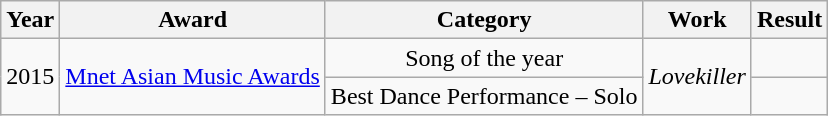<table class="wikitable">
<tr>
<th>Year</th>
<th>Award</th>
<th>Category</th>
<th>Work</th>
<th>Result</th>
</tr>
<tr>
<td rowspan="2">2015</td>
<td style="text-align:center;" rowspan="2"><a href='#'>Mnet Asian Music Awards</a></td>
<td style="text-align:center;">Song of the year</td>
<td rowspan="2"><em>Lovekiller</em></td>
<td></td>
</tr>
<tr>
<td style="text-align:center;">Best Dance Performance – Solo</td>
<td></td>
</tr>
</table>
